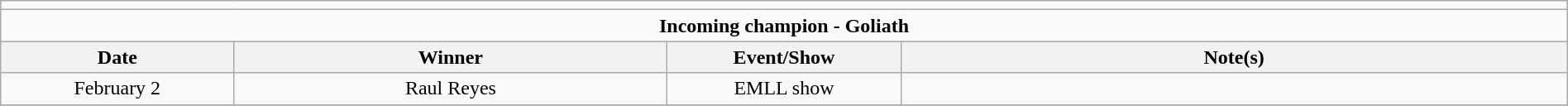<table class="wikitable" style="text-align:center; width:100%;">
<tr>
<td colspan=5></td>
</tr>
<tr>
<td colspan=5><strong>Incoming champion - Goliath</strong></td>
</tr>
<tr>
<th width=14%>Date</th>
<th width=26%>Winner</th>
<th width=14%>Event/Show</th>
<th width=40%>Note(s)</th>
</tr>
<tr>
<td>February 2</td>
<td>Raul Reyes</td>
<td>EMLL show</td>
<td></td>
</tr>
<tr>
</tr>
</table>
